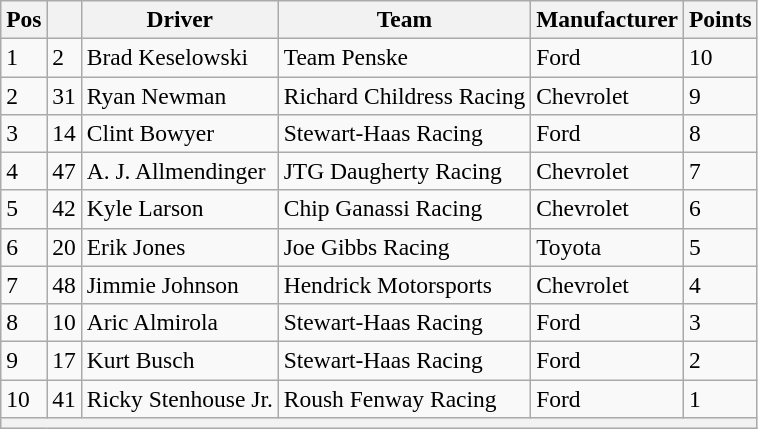<table class="wikitable" style="font-size:98%">
<tr>
<th>Pos</th>
<th></th>
<th>Driver</th>
<th>Team</th>
<th>Manufacturer</th>
<th>Points</th>
</tr>
<tr>
<td>1</td>
<td>2</td>
<td>Brad Keselowski</td>
<td>Team Penske</td>
<td>Ford</td>
<td>10</td>
</tr>
<tr>
<td>2</td>
<td>31</td>
<td>Ryan Newman</td>
<td>Richard Childress Racing</td>
<td>Chevrolet</td>
<td>9</td>
</tr>
<tr>
<td>3</td>
<td>14</td>
<td>Clint Bowyer</td>
<td>Stewart-Haas Racing</td>
<td>Ford</td>
<td>8</td>
</tr>
<tr>
<td>4</td>
<td>47</td>
<td>A. J. Allmendinger</td>
<td>JTG Daugherty Racing</td>
<td>Chevrolet</td>
<td>7</td>
</tr>
<tr>
<td>5</td>
<td>42</td>
<td>Kyle Larson</td>
<td>Chip Ganassi Racing</td>
<td>Chevrolet</td>
<td>6</td>
</tr>
<tr>
<td>6</td>
<td>20</td>
<td>Erik Jones</td>
<td>Joe Gibbs Racing</td>
<td>Toyota</td>
<td>5</td>
</tr>
<tr>
<td>7</td>
<td>48</td>
<td>Jimmie Johnson</td>
<td>Hendrick Motorsports</td>
<td>Chevrolet</td>
<td>4</td>
</tr>
<tr>
<td>8</td>
<td>10</td>
<td>Aric Almirola</td>
<td>Stewart-Haas Racing</td>
<td>Ford</td>
<td>3</td>
</tr>
<tr>
<td>9</td>
<td>17</td>
<td>Kurt Busch</td>
<td>Stewart-Haas Racing</td>
<td>Ford</td>
<td>2</td>
</tr>
<tr>
<td>10</td>
<td>41</td>
<td>Ricky Stenhouse Jr.</td>
<td>Roush Fenway Racing</td>
<td>Ford</td>
<td>1</td>
</tr>
<tr>
<th colspan="6"></th>
</tr>
</table>
